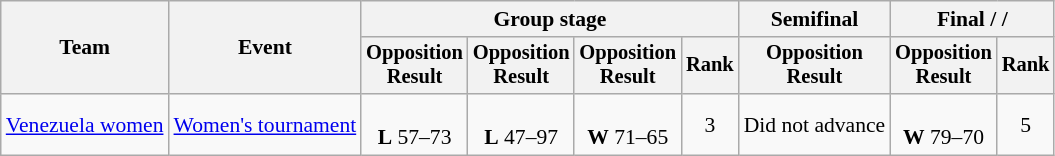<table class=wikitable style=font-size:90%;text-align:center>
<tr>
<th rowspan=2>Team</th>
<th rowspan=2>Event</th>
<th colspan=4>Group stage</th>
<th>Semifinal</th>
<th colspan=2>Final /  / </th>
</tr>
<tr style=font-size:95%>
<th>Opposition<br>Result</th>
<th>Opposition<br>Result</th>
<th>Opposition<br>Result</th>
<th>Rank</th>
<th>Opposition<br>Result</th>
<th>Opposition<br>Result</th>
<th>Rank</th>
</tr>
<tr>
<td align=left><a href='#'>Venezuela women</a></td>
<td align=left><a href='#'>Women's tournament</a></td>
<td><br><strong>L</strong> 57–73</td>
<td><br><strong>L</strong> 47–97</td>
<td><br><strong>W</strong> 71–65</td>
<td>3</td>
<td>Did not advance</td>
<td><br><strong>W</strong> 79–70</td>
<td>5</td>
</tr>
</table>
